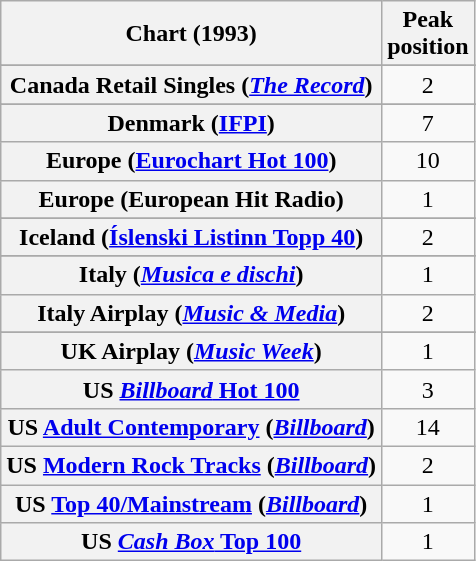<table class="wikitable sortable plainrowheaders" style="text-align:center">
<tr>
<th>Chart (1993)</th>
<th>Peak<br>position</th>
</tr>
<tr>
</tr>
<tr>
</tr>
<tr>
</tr>
<tr>
<th scope="row">Canada Retail Singles (<em><a href='#'>The Record</a></em>)</th>
<td>2</td>
</tr>
<tr>
</tr>
<tr>
</tr>
<tr>
<th scope="row">Denmark (<a href='#'>IFPI</a>)</th>
<td>7</td>
</tr>
<tr>
<th scope="row">Europe (<a href='#'>Eurochart Hot 100</a>)</th>
<td>10</td>
</tr>
<tr>
<th scope="row">Europe (European Hit Radio)</th>
<td>1</td>
</tr>
<tr>
</tr>
<tr>
</tr>
<tr>
<th scope="row">Iceland (<a href='#'>Íslenski Listinn Topp 40</a>)</th>
<td>2</td>
</tr>
<tr>
</tr>
<tr>
<th scope="row">Italy (<em><a href='#'>Musica e dischi</a></em>)</th>
<td>1</td>
</tr>
<tr>
<th scope="row">Italy Airplay (<em><a href='#'>Music & Media</a></em>)</th>
<td>2</td>
</tr>
<tr>
</tr>
<tr>
</tr>
<tr>
</tr>
<tr>
</tr>
<tr>
</tr>
<tr>
</tr>
<tr>
</tr>
<tr>
<th scope="row">UK Airplay (<em><a href='#'>Music Week</a></em>)</th>
<td>1</td>
</tr>
<tr>
<th scope="row">US <a href='#'><em>Billboard</em> Hot 100</a></th>
<td>3</td>
</tr>
<tr>
<th scope="row">US <a href='#'>Adult Contemporary</a> (<em><a href='#'>Billboard</a></em>)</th>
<td>14</td>
</tr>
<tr>
<th scope="row">US <a href='#'>Modern Rock Tracks</a> (<em><a href='#'>Billboard</a></em>)</th>
<td>2</td>
</tr>
<tr>
<th scope="row">US <a href='#'>Top 40/Mainstream</a> (<em><a href='#'>Billboard</a></em>)</th>
<td>1</td>
</tr>
<tr>
<th scope="row">US <a href='#'><em>Cash Box</em> Top 100</a></th>
<td>1</td>
</tr>
</table>
